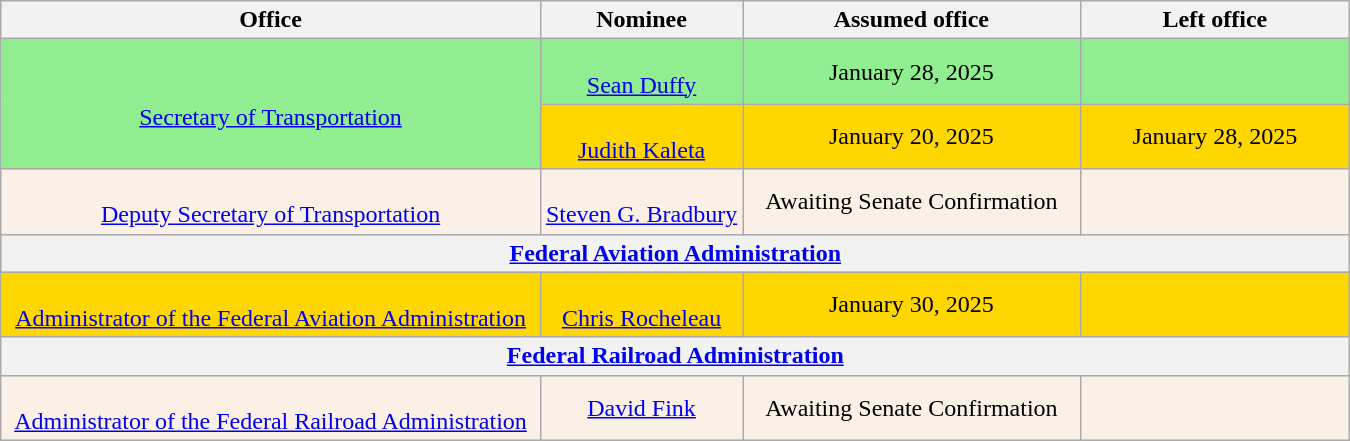<table class="wikitable sortable" style="text-align:center">
<tr>
<th style="width:40%;">Office</th>
<th style="width:15%;">Nominee</th>
<th style="width:25%;" data-sort- type="date">Assumed office</th>
<th style="width:20%;" data-sort- type="date">Left office</th>
</tr>
<tr style="background:lightgreen">
<td rowspan="2"><br><a href='#'>Secretary of Transportation</a></td>
<td><br><a href='#'>Sean Duffy</a></td>
<td>January 28, 2025<br></td>
<td></td>
</tr>
<tr style="background:gold">
<td><br><a href='#'>Judith Kaleta</a></td>
<td>January 20, 2025</td>
<td>January 28, 2025</td>
</tr>
<tr style="background:linen">
<td><br><a href='#'>Deputy Secretary of Transportation</a></td>
<td><br><a href='#'>Steven G. Bradbury</a></td>
<td>Awaiting Senate Confirmation</td>
<td></td>
</tr>
<tr style="background:gold">
<th colspan="4"><a href='#'>Federal Aviation Administration</a></th>
</tr>
<tr style="background:gold">
<td><br><a href='#'>Administrator of the Federal Aviation Administration</a></td>
<td><br><a href='#'>Chris Rocheleau</a></td>
<td>January 30, 2025</td>
<td></td>
</tr>
<tr style="background:linen">
<th colspan="4"><a href='#'>Federal Railroad Administration</a></th>
</tr>
<tr style="background:linen">
<td><br><a href='#'>Administrator of the Federal Railroad Administration</a></td>
<td><a href='#'>David Fink</a></td>
<td>Awaiting Senate Confirmation</td>
<td></td>
</tr>
</table>
